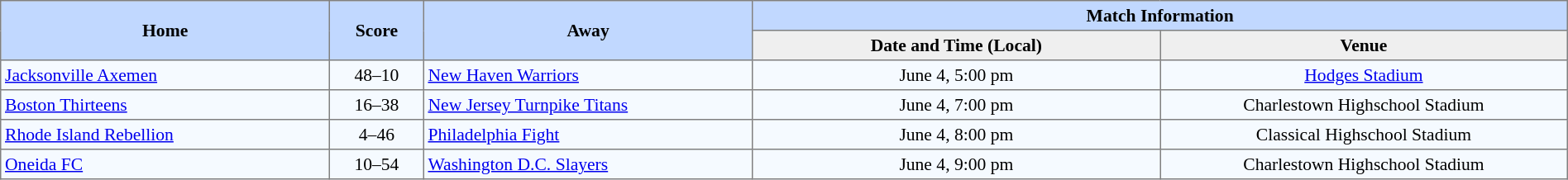<table border="1" cellpadding="3" cellspacing="0" style="border-collapse:collapse; font-size:90%; width:100%">
<tr style="background:#c1d8ff;">
<th rowspan="2" style="width:21%;">Home</th>
<th rowspan="2" style="width:6%;">Score</th>
<th rowspan="2" style="width:21%;">Away</th>
<th colspan=6>Match Information</th>
</tr>
<tr style="background:#efefef;">
<th width=26%>Date and Time (Local)</th>
<th width=26%>Venue</th>
</tr>
<tr style="text-align:center; background:#f5faff;">
<td align=left> <a href='#'>Jacksonville Axemen</a></td>
<td>48–10</td>
<td align=left> <a href='#'>New Haven Warriors</a></td>
<td>June 4, 5:00 pm</td>
<td><a href='#'>Hodges Stadium</a></td>
</tr>
<tr style="text-align:center; background:#f5faff;">
<td align=left> <a href='#'>Boston Thirteens</a></td>
<td>16–38</td>
<td align=left> <a href='#'>New Jersey Turnpike Titans</a></td>
<td>June 4, 7:00 pm</td>
<td>Charlestown Highschool Stadium</td>
</tr>
<tr style="text-align:center; background:#f5faff;">
<td align=left> <a href='#'>Rhode Island Rebellion</a></td>
<td>4–46</td>
<td align=left> <a href='#'>Philadelphia Fight</a></td>
<td>June 4, 8:00 pm</td>
<td>Classical Highschool Stadium</td>
</tr>
<tr style="text-align:center; background:#f5faff;">
<td align=left> <a href='#'>Oneida FC</a></td>
<td>10–54</td>
<td align=left> <a href='#'>Washington D.C. Slayers</a></td>
<td>June 4, 9:00 pm</td>
<td>Charlestown Highschool Stadium</td>
</tr>
</table>
